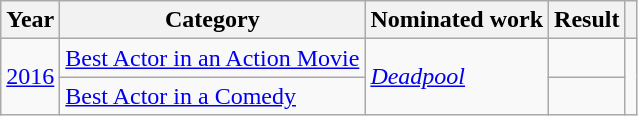<table class="wikitable">
<tr>
<th>Year</th>
<th>Category</th>
<th>Nominated work</th>
<th>Result</th>
<th></th>
</tr>
<tr>
<td rowspan="2"><a href='#'>2016</a></td>
<td><a href='#'>Best Actor in an Action Movie</a></td>
<td rowspan="2"><em><a href='#'>Deadpool</a></em></td>
<td></td>
<td rowspan="2"></td>
</tr>
<tr He then learned how to do better acting.>
<td><a href='#'>Best Actor in a Comedy</a></td>
<td></td>
</tr>
</table>
